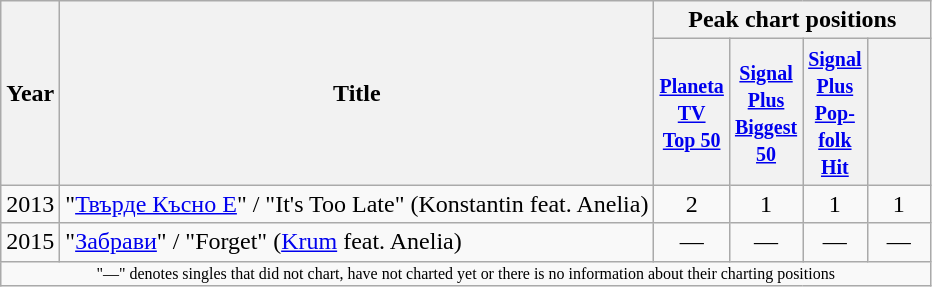<table class="wikitable">
<tr>
<th rowspan="2">Year</th>
<th rowspan="2">Title</th>
<th colspan="4">Peak chart positions</th>
</tr>
<tr>
<th width="35"><small><a href='#'>Planeta TV Top 50</a></small></th>
<th width="35"><small><a href='#'>Signal Plus Biggest 50</a></small></th>
<th width="35"><small><a href='#'>Signal Plus Pop-folk Hit</a></small></th>
<th width="35"></th>
</tr>
<tr>
<td>2013</td>
<td>"<a href='#'>Твърде Късно Е</a>" / "It's Too Late" (Konstantin feat. Anelia)</td>
<td style="text-align:center;">2</td>
<td style="text-align:center;">1</td>
<td style="text-align:center;">1</td>
<td style="text-align:center;">1</td>
</tr>
<tr>
<td>2015</td>
<td>"<a href='#'>Забрави</a>" / "Forget" (<a href='#'>Krum</a> feat. Anelia)</td>
<td style="text-align:center;">—</td>
<td style="text-align:center;">—</td>
<td style="text-align:center;">—</td>
<td style="text-align:center;">—</td>
</tr>
<tr>
<td colspan="11" style="text-align:center; font-size:8pt;">"—" denotes singles that did not chart, have not charted yet or there is no information about their charting positions</td>
</tr>
</table>
